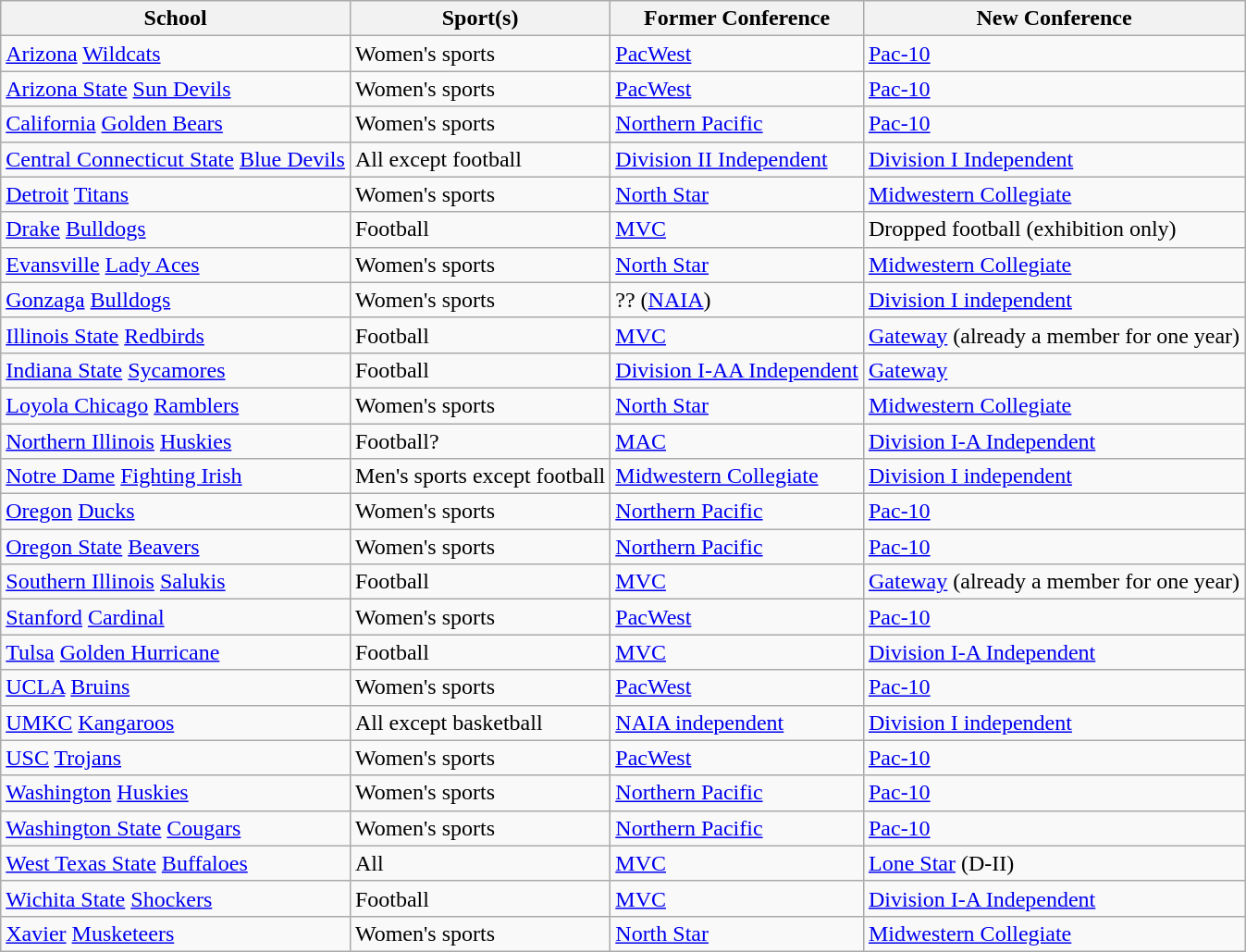<table class="wikitable sortable">
<tr>
<th>School</th>
<th>Sport(s)</th>
<th>Former Conference</th>
<th>New Conference</th>
</tr>
<tr>
<td><a href='#'>Arizona</a> <a href='#'>Wildcats</a></td>
<td>Women's sports</td>
<td><a href='#'>PacWest</a></td>
<td><a href='#'>Pac-10</a></td>
</tr>
<tr>
<td><a href='#'>Arizona State</a> <a href='#'>Sun Devils</a></td>
<td>Women's sports</td>
<td><a href='#'>PacWest</a></td>
<td><a href='#'>Pac-10</a></td>
</tr>
<tr>
<td><a href='#'>California</a> <a href='#'>Golden Bears</a></td>
<td>Women's sports</td>
<td><a href='#'>Northern Pacific</a></td>
<td><a href='#'>Pac-10</a></td>
</tr>
<tr>
<td><a href='#'>Central Connecticut State</a> <a href='#'>Blue Devils</a></td>
<td>All except football</td>
<td><a href='#'>Division II Independent</a></td>
<td><a href='#'>Division I Independent</a></td>
</tr>
<tr>
<td><a href='#'>Detroit</a> <a href='#'>Titans</a></td>
<td>Women's sports</td>
<td><a href='#'>North Star</a></td>
<td><a href='#'>Midwestern Collegiate</a></td>
</tr>
<tr>
<td><a href='#'>Drake</a> <a href='#'>Bulldogs</a></td>
<td>Football</td>
<td><a href='#'>MVC</a></td>
<td>Dropped football (exhibition only)</td>
</tr>
<tr>
<td><a href='#'>Evansville</a> <a href='#'>Lady Aces</a></td>
<td>Women's sports</td>
<td><a href='#'>North Star</a></td>
<td><a href='#'>Midwestern Collegiate</a></td>
</tr>
<tr>
<td><a href='#'>Gonzaga</a> <a href='#'>Bulldogs</a></td>
<td>Women's sports</td>
<td>?? (<a href='#'>NAIA</a>)</td>
<td><a href='#'>Division I independent</a></td>
</tr>
<tr>
<td><a href='#'>Illinois State</a> <a href='#'>Redbirds</a></td>
<td>Football</td>
<td><a href='#'>MVC</a></td>
<td><a href='#'>Gateway</a> (already a member for one year)</td>
</tr>
<tr>
<td><a href='#'>Indiana State</a> <a href='#'>Sycamores</a></td>
<td>Football</td>
<td><a href='#'>Division I-AA Independent</a></td>
<td><a href='#'>Gateway</a></td>
</tr>
<tr>
<td><a href='#'>Loyola Chicago</a> <a href='#'>Ramblers</a></td>
<td>Women's sports</td>
<td><a href='#'>North Star</a></td>
<td><a href='#'>Midwestern Collegiate</a></td>
</tr>
<tr>
<td><a href='#'>Northern Illinois</a> <a href='#'>Huskies</a></td>
<td>Football?</td>
<td><a href='#'>MAC</a></td>
<td><a href='#'>Division I-A Independent</a></td>
</tr>
<tr>
<td><a href='#'>Notre Dame</a> <a href='#'>Fighting Irish</a></td>
<td>Men's sports except football</td>
<td><a href='#'>Midwestern Collegiate</a></td>
<td><a href='#'>Division I independent</a></td>
</tr>
<tr>
<td><a href='#'>Oregon</a> <a href='#'>Ducks</a></td>
<td>Women's sports</td>
<td><a href='#'>Northern Pacific</a></td>
<td><a href='#'>Pac-10</a></td>
</tr>
<tr>
<td><a href='#'>Oregon State</a> <a href='#'>Beavers</a></td>
<td>Women's sports</td>
<td><a href='#'>Northern Pacific</a></td>
<td><a href='#'>Pac-10</a></td>
</tr>
<tr>
<td><a href='#'>Southern Illinois</a> <a href='#'>Salukis</a></td>
<td>Football</td>
<td><a href='#'>MVC</a></td>
<td><a href='#'>Gateway</a> (already a member for one year)</td>
</tr>
<tr>
<td><a href='#'>Stanford</a> <a href='#'>Cardinal</a></td>
<td>Women's sports</td>
<td><a href='#'>PacWest</a></td>
<td><a href='#'>Pac-10</a></td>
</tr>
<tr>
<td><a href='#'>Tulsa</a> <a href='#'>Golden Hurricane</a></td>
<td>Football</td>
<td><a href='#'>MVC</a></td>
<td><a href='#'>Division I-A Independent</a></td>
</tr>
<tr>
<td><a href='#'>UCLA</a> <a href='#'>Bruins</a></td>
<td>Women's sports</td>
<td><a href='#'>PacWest</a></td>
<td><a href='#'>Pac-10</a></td>
</tr>
<tr>
<td><a href='#'>UMKC</a> <a href='#'>Kangaroos</a></td>
<td>All except basketball</td>
<td><a href='#'>NAIA independent</a></td>
<td><a href='#'>Division I independent</a></td>
</tr>
<tr>
<td><a href='#'>USC</a> <a href='#'>Trojans</a></td>
<td>Women's sports</td>
<td><a href='#'>PacWest</a></td>
<td><a href='#'>Pac-10</a></td>
</tr>
<tr>
<td><a href='#'>Washington</a> <a href='#'>Huskies</a></td>
<td>Women's sports</td>
<td><a href='#'>Northern Pacific</a></td>
<td><a href='#'>Pac-10</a></td>
</tr>
<tr>
<td><a href='#'>Washington State</a> <a href='#'>Cougars</a></td>
<td>Women's sports</td>
<td><a href='#'>Northern Pacific</a></td>
<td><a href='#'>Pac-10</a></td>
</tr>
<tr>
<td><a href='#'>West Texas State</a> <a href='#'>Buffaloes</a></td>
<td>All</td>
<td><a href='#'>MVC</a></td>
<td><a href='#'>Lone Star</a> (D-II)</td>
</tr>
<tr>
<td><a href='#'>Wichita State</a> <a href='#'>Shockers</a></td>
<td>Football</td>
<td><a href='#'>MVC</a></td>
<td><a href='#'>Division I-A Independent</a></td>
</tr>
<tr>
<td><a href='#'>Xavier</a> <a href='#'>Musketeers</a></td>
<td>Women's sports</td>
<td><a href='#'>North Star</a></td>
<td><a href='#'>Midwestern Collegiate</a></td>
</tr>
</table>
